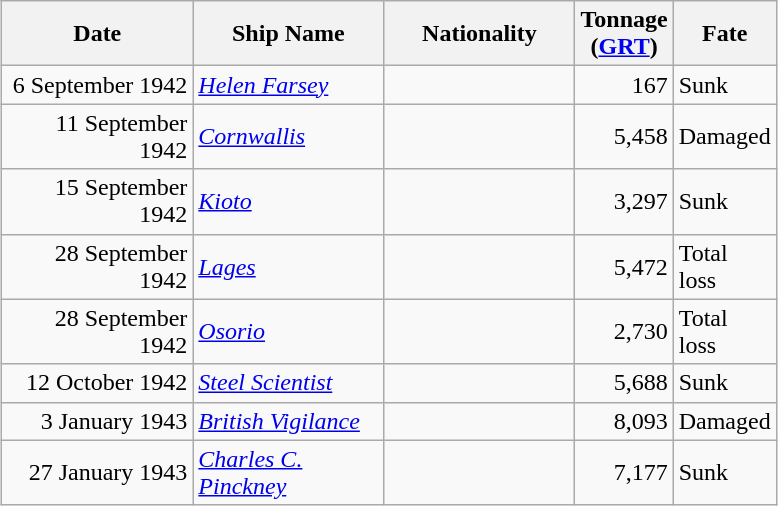<table class="wikitable sortable" style="margin: 1em auto 1em auto;">
<tr>
<th width="120px">Date</th>
<th width="120px">Ship Name</th>
<th width="120px">Nationality</th>
<th width="25px">Tonnage<br>(<a href='#'>GRT</a>)</th>
<th width="50px">Fate</th>
</tr>
<tr>
<td align="right">6 September 1942</td>
<td align="left"><a href='#'><em>Helen Farsey</em></a></td>
<td align="left"></td>
<td align="right">167</td>
<td align="left">Sunk</td>
</tr>
<tr>
<td align="right">11 September 1942</td>
<td align="left"><a href='#'><em>Cornwallis</em></a></td>
<td align="left"></td>
<td align="right">5,458</td>
<td align="left">Damaged</td>
</tr>
<tr>
<td align="right">15 September 1942</td>
<td align="left"><a href='#'><em>Kioto</em></a></td>
<td align="left"></td>
<td align="right">3,297</td>
<td align="left">Sunk</td>
</tr>
<tr>
<td align="right">28 September 1942</td>
<td align="left"><a href='#'><em>Lages</em></a></td>
<td align="left"></td>
<td align="right">5,472</td>
<td align="left">Total loss</td>
</tr>
<tr>
<td align="right">28 September 1942</td>
<td align="left"><a href='#'><em>Osorio</em></a></td>
<td align="left"></td>
<td align="right">2,730</td>
<td align="left">Total loss</td>
</tr>
<tr>
<td align="right">12 October 1942</td>
<td align="left"><a href='#'><em>Steel Scientist</em></a></td>
<td align="left"></td>
<td align="right">5,688</td>
<td align="left">Sunk</td>
</tr>
<tr>
<td align="right">3 January 1943</td>
<td align="left"><a href='#'><em>British Vigilance</em></a></td>
<td align="left"></td>
<td align="right">8,093</td>
<td align="left">Damaged</td>
</tr>
<tr>
<td align="right">27 January 1943</td>
<td align="left"><a href='#'><em>Charles C. Pinckney</em></a></td>
<td align="left"></td>
<td align="right">7,177</td>
<td align="left">Sunk</td>
</tr>
</table>
